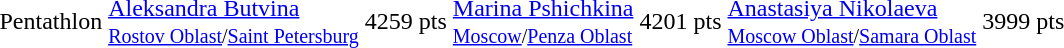<table>
<tr>
<td>Pentathlon</td>
<td><a href='#'>Aleksandra Butvina</a><br><small><a href='#'>Rostov Oblast</a>/<a href='#'>Saint Petersburg</a></small></td>
<td>4259 pts</td>
<td><a href='#'>Marina Pshichkina</a><br><small><a href='#'>Moscow</a>/<a href='#'>Penza Oblast</a></small></td>
<td>4201 pts</td>
<td><a href='#'>Anastasiya Nikolaeva</a><br><small><a href='#'>Moscow Oblast</a>/<a href='#'>Samara Oblast</a></small></td>
<td>3999 pts</td>
</tr>
</table>
